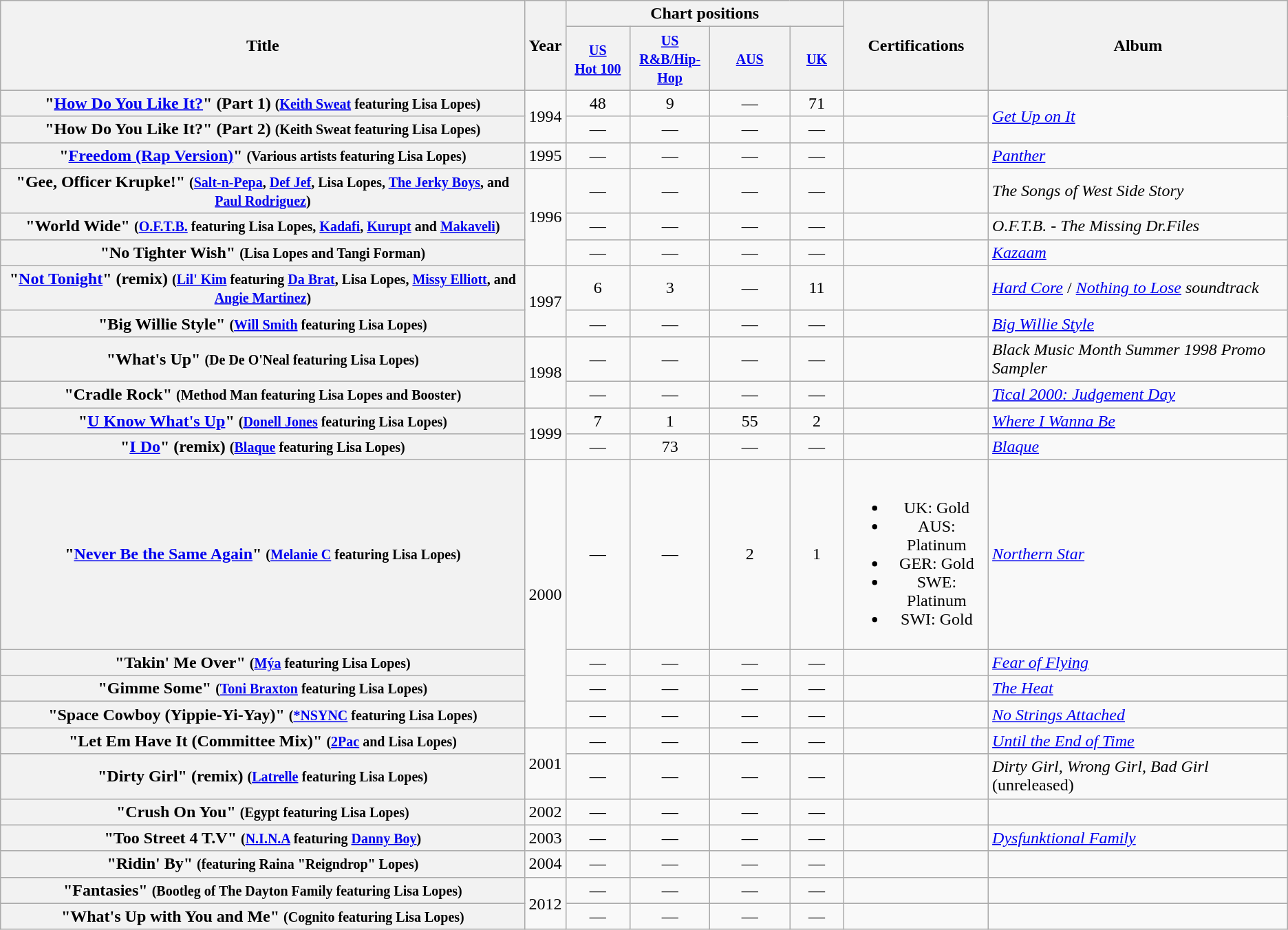<table class="wikitable plainrowheaders">
<tr>
<th rowspan="2">Title</th>
<th rowspan="2">Year</th>
<th colspan="4">Chart positions</th>
<th rowspan="2">Certifications</th>
<th rowspan="2">Album</th>
</tr>
<tr>
<th style="width:55px;"><small><a href='#'>US<br>Hot 100</a></small></th>
<th style="width:70px;"><small><a href='#'>US<br>R&B/Hip-Hop</a></small></th>
<th style="width:70px;"><small><a href='#'>AUS</a></small><br></th>
<th style="width:45px;"><small><a href='#'>UK</a></small></th>
</tr>
<tr>
<th scope="row">"<a href='#'>How Do You Like It?</a>" (Part 1) <small>(<a href='#'>Keith Sweat</a> featuring Lisa Lopes)</small></th>
<td rowspan="2">1994</td>
<td style="text-align:center;">48</td>
<td style="text-align:center;">9</td>
<td style="text-align:center;">—</td>
<td style="text-align:center;">71</td>
<td style="text-align:center;"></td>
<td rowspan="2"><em><a href='#'>Get Up on It</a></em></td>
</tr>
<tr>
<th scope="row">"How Do You Like It?" (Part 2) <small>(Keith Sweat featuring Lisa Lopes)</small></th>
<td style="text-align:center;">—</td>
<td style="text-align:center;">—</td>
<td style="text-align:center;">—</td>
<td style="text-align:center;">—</td>
<td style="text-align:center;"></td>
</tr>
<tr>
<th scope="row">"<a href='#'>Freedom (Rap Version)</a>" <small>(Various artists featuring Lisa Lopes)</small></th>
<td>1995</td>
<td style="text-align:center;">—</td>
<td style="text-align:center;">—</td>
<td style="text-align:center;">—</td>
<td style="text-align:center;">—</td>
<td style="text-align:center;"></td>
<td><em><a href='#'>Panther</a></em></td>
</tr>
<tr>
<th scope="row">"Gee, Officer Krupke!" <small>(<a href='#'>Salt-n-Pepa</a>, <a href='#'>Def Jef</a>, Lisa Lopes, <a href='#'>The Jerky Boys</a>, and <a href='#'>Paul Rodriguez</a>)</small></th>
<td rowspan="3">1996</td>
<td style="text-align:center;">—</td>
<td style="text-align:center;">—</td>
<td style="text-align:center;">—</td>
<td style="text-align:center;">—</td>
<td style="text-align:center;"></td>
<td><em>The Songs of West Side Story</em></td>
</tr>
<tr>
<th scope="row">"World Wide" <small>(<a href='#'>O.F.T.B.</a> featuring Lisa Lopes, <a href='#'>Kadafi</a>, <a href='#'>Kurupt</a> and <a href='#'>Makaveli</a>)</small></th>
<td style="text-align:center;">—</td>
<td style="text-align:center;">—</td>
<td style="text-align:center;">—</td>
<td style="text-align:center;">—</td>
<td style="text-align:center;"></td>
<td><em>O.F.T.B. - The Missing Dr.Files</em></td>
</tr>
<tr>
<th scope="row">"No Tighter Wish" <small>(Lisa Lopes and Tangi Forman)</small></th>
<td style="text-align:center;">—</td>
<td style="text-align:center;">—</td>
<td style="text-align:center;">—</td>
<td style="text-align:center;">—</td>
<td style="text-align:center;"></td>
<td><em><a href='#'>Kazaam</a></em></td>
</tr>
<tr>
<th scope="row">"<a href='#'>Not Tonight</a>" (remix) <small>(<a href='#'>Lil' Kim</a> featuring <a href='#'>Da Brat</a>, Lisa Lopes, <a href='#'>Missy Elliott</a>, and <a href='#'>Angie Martinez</a>)</small></th>
<td rowspan="2">1997</td>
<td style="text-align:center;">6</td>
<td style="text-align:center;">3</td>
<td style="text-align:center;">—</td>
<td style="text-align:center;">11</td>
<td style="text-align:center;"></td>
<td><em><a href='#'>Hard Core</a></em> / <em><a href='#'>Nothing to Lose</a> soundtrack</em></td>
</tr>
<tr>
<th scope="row">"Big Willie Style" <small>(<a href='#'>Will Smith</a> featuring Lisa Lopes)</small></th>
<td style="text-align:center;">—</td>
<td style="text-align:center;">—</td>
<td style="text-align:center;">—</td>
<td style="text-align:center;">—</td>
<td style="text-align:center:"></td>
<td><em><a href='#'>Big Willie Style</a></em></td>
</tr>
<tr>
<th scope="row">"What's Up" <small>(De De O'Neal featuring Lisa Lopes)</small></th>
<td rowspan="2">1998</td>
<td style="text-align:center;">—</td>
<td style="text-align:center;">—</td>
<td style="text-align:center;">—</td>
<td style="text-align:center;">—</td>
<td style="text-align:center;"></td>
<td><em>Black Music Month Summer 1998 Promo Sampler</em></td>
</tr>
<tr>
<th scope="row">"Cradle Rock" <small>(Method Man featuring Lisa Lopes and Booster)</small></th>
<td style="text-align:center;">—</td>
<td style="text-align:center;">—</td>
<td style="text-align:center;">—</td>
<td style="text-align:center;">—</td>
<td style="text-align:center;"></td>
<td><em><a href='#'>Tical 2000: Judgement Day</a></em></td>
</tr>
<tr>
<th scope="row">"<a href='#'>U Know What's Up</a>" <small>(<a href='#'>Donell Jones</a> featuring Lisa Lopes)</small></th>
<td rowspan="2">1999</td>
<td style="text-align:center;">7</td>
<td style="text-align:center;">1</td>
<td style="text-align:center;">55</td>
<td style="text-align:center;">2</td>
<td style="text-align:center;"></td>
<td><em><a href='#'>Where I Wanna Be</a></em></td>
</tr>
<tr>
<th scope="row">"<a href='#'>I Do</a>" (remix) <small>(<a href='#'>Blaque</a> featuring Lisa Lopes)</small></th>
<td style="text-align:center;">—</td>
<td style="text-align:center;">73</td>
<td style="text-align:center;">—</td>
<td style="text-align:center;">—</td>
<td style="text-align:center;"></td>
<td><em><a href='#'>Blaque</a></em></td>
</tr>
<tr>
<th scope="row">"<a href='#'>Never Be the Same Again</a>" <small>(<a href='#'>Melanie C</a> featuring Lisa Lopes)</small></th>
<td rowspan="4">2000</td>
<td style="text-align:center;">—</td>
<td style="text-align:center;">—</td>
<td style="text-align:center;">2</td>
<td style="text-align:center;">1</td>
<td style="text-align:center;"><br><ul><li>UK: Gold</li><li>AUS: Platinum</li><li>GER: Gold</li><li>SWE: Platinum</li><li>SWI: Gold</li></ul></td>
<td><em><a href='#'>Northern Star</a></em></td>
</tr>
<tr>
<th scope="row">"Takin' Me Over" <small>(<a href='#'>Mýa</a> featuring Lisa Lopes)</small></th>
<td style="text-align:center;">—</td>
<td style="text-align:center;">—</td>
<td style="text-align:center;">—</td>
<td style="text-align:center;">—</td>
<td style="text-align:center;"></td>
<td><em><a href='#'>Fear of Flying</a></em></td>
</tr>
<tr>
<th scope="row">"Gimme Some" <small>(<a href='#'>Toni Braxton</a> featuring Lisa Lopes)</small></th>
<td style="text-align:center;">—</td>
<td style="text-align:center;">—</td>
<td style="text-align:center;">—</td>
<td style="text-align:center;">—</td>
<td style="text-align:center;"></td>
<td><em><a href='#'>The Heat</a></em></td>
</tr>
<tr>
<th scope="row">"Space Cowboy (Yippie-Yi-Yay)" <small>(<a href='#'>*NSYNC</a> featuring Lisa Lopes)</small></th>
<td style="text-align:center">—</td>
<td style="text-align:center">—</td>
<td style="text-align:center;">—</td>
<td style="text-align:center">—</td>
<td style="text-align:center"></td>
<td><em><a href='#'>No Strings Attached</a></em></td>
</tr>
<tr>
<th scope="row">"Let Em Have It (Committee Mix)" <small>(<a href='#'>2Pac</a> and Lisa Lopes)</small></th>
<td rowspan="2">2001</td>
<td style="text-align:center;">—</td>
<td style="text-align:center;">—</td>
<td style="text-align:center;">—</td>
<td style="text-align:center;">—</td>
<td style="text-align:center;"></td>
<td><em><a href='#'>Until the End of Time</a></em></td>
</tr>
<tr>
<th scope="row">"Dirty Girl" (remix) <small>(<a href='#'>Latrelle</a> featuring Lisa Lopes)</small></th>
<td style="text-align:center;">—</td>
<td style="text-align:center;">—</td>
<td style="text-align:center;">—</td>
<td style="text-align:center;">—</td>
<td style="text-align:center;"></td>
<td><em>Dirty Girl, Wrong Girl, Bad Girl</em> (unreleased)</td>
</tr>
<tr>
<th scope="row">"Crush On You" <small>(Egypt featuring Lisa Lopes)</small></th>
<td>2002</td>
<td style="text-align:center;">—</td>
<td style="text-align:center;">—</td>
<td style="text-align:center;">—</td>
<td style="text-align:center;">—</td>
<td style="text-align:center;"></td>
<td></td>
</tr>
<tr>
<th scope="row">"Too Street 4 T.V" <small>(<a href='#'>N.I.N.A</a> featuring <a href='#'>Danny Boy</a>)</small></th>
<td>2003</td>
<td style="text-align:center;">—</td>
<td style="text-align:center;">—</td>
<td style="text-align:center;">—</td>
<td style="text-align:center;">—</td>
<td style="text-align:center;"></td>
<td><em><a href='#'>Dysfunktional Family</a></em></td>
</tr>
<tr>
<th scope="row">"Ridin' By" <small>(featuring Raina "Reigndrop" Lopes)</small></th>
<td>2004</td>
<td style="text-align:center;">—</td>
<td style="text-align:center;">—</td>
<td style="text-align:center;">—</td>
<td style="text-align:center;">—</td>
<td style="text-align:center;"></td>
<td></td>
</tr>
<tr>
<th scope="row">"Fantasies" <small>(Bootleg of The Dayton Family featuring Lisa Lopes)</small></th>
<td rowspan="2">2012</td>
<td style="text-align:center;">—</td>
<td style="text-align:center;">—</td>
<td style="text-align:center;">—</td>
<td style="text-align:center;">—</td>
<td style="text-align:center;"></td>
<td></td>
</tr>
<tr>
<th scope="row">"What's Up with You and Me" <small>(Cognito featuring Lisa Lopes)</small></th>
<td style="text-align:center;">—</td>
<td style="text-align:center;">—</td>
<td style="text-align:center;">—</td>
<td style="text-align:center;">—</td>
<td style="text-align:center;"></td>
<td></td>
</tr>
</table>
